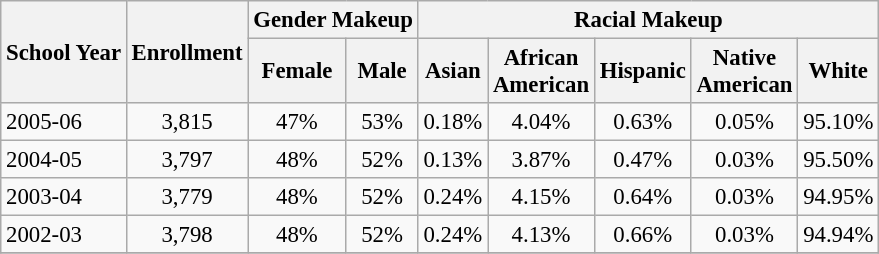<table class="wikitable" style="font-size: 95%;">
<tr>
<th rowspan="2">School Year</th>
<th rowspan="2">Enrollment</th>
<th colspan="2">Gender Makeup</th>
<th colspan="5">Racial Makeup</th>
</tr>
<tr>
<th>Female</th>
<th>Male</th>
<th>Asian</th>
<th>African <br>American</th>
<th>Hispanic</th>
<th>Native <br>American</th>
<th>White</th>
</tr>
<tr>
<td align="left">2005-06</td>
<td align="center">3,815</td>
<td align="center">47%</td>
<td align="center">53%</td>
<td align="center">0.18%</td>
<td align="center">4.04%</td>
<td align="center">0.63%</td>
<td align="center">0.05%</td>
<td align="center">95.10%</td>
</tr>
<tr>
<td align="left">2004-05</td>
<td align="center">3,797</td>
<td align="center">48%</td>
<td align="center">52%</td>
<td align="center">0.13%</td>
<td align="center">3.87%</td>
<td align="center">0.47%</td>
<td align="center">0.03%</td>
<td align="center">95.50%</td>
</tr>
<tr>
<td align="left">2003-04</td>
<td align="center">3,779</td>
<td align="center">48%</td>
<td align="center">52%</td>
<td align="center">0.24%</td>
<td align="center">4.15%</td>
<td align="center">0.64%</td>
<td align="center">0.03%</td>
<td align="center">94.95%</td>
</tr>
<tr>
<td align="left">2002-03</td>
<td align="center">3,798</td>
<td align="center">48%</td>
<td align="center">52%</td>
<td align="center">0.24%</td>
<td align="center">4.13%</td>
<td align="center">0.66%</td>
<td align="center">0.03%</td>
<td align="center">94.94%</td>
</tr>
<tr>
</tr>
</table>
